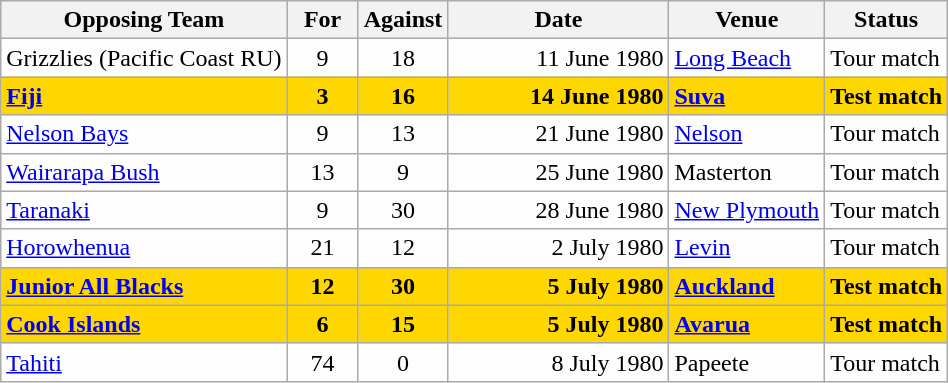<table class=wikitable>
<tr>
<th>Opposing Team</th>
<th>For</th>
<th>Against</th>
<th>Date</th>
<th>Venue</th>
<th>Status</th>
</tr>
<tr bgcolor=#fdfdfd>
<td>Grizzlies (Pacific Coast RU)</td>
<td align=center width=40>9</td>
<td align=center width=40>18</td>
<td width=140 align=right>11 June 1980</td>
<td><a href='#'>Long Beach</a></td>
<td>Tour match</td>
</tr>
<tr bgcolor=gold>
<td><strong><a href='#'>Fiji</a></strong></td>
<td align=center width=40><strong>3</strong></td>
<td align=center width=40><strong>16</strong></td>
<td width=140 align=right><strong>14 June 1980</strong></td>
<td><strong><a href='#'>Suva</a></strong></td>
<td><strong>Test match</strong></td>
</tr>
<tr bgcolor=#fdfdfd>
<td><a href='#'>Nelson Bays</a></td>
<td align=center width=40>9</td>
<td align=center width=40>13</td>
<td width=140 align=right>21 June 1980</td>
<td><a href='#'>Nelson</a></td>
<td>Tour match</td>
</tr>
<tr bgcolor=#fdfdfd>
<td><a href='#'>Wairarapa Bush</a></td>
<td align=center width=40>13</td>
<td align=center width=40>9</td>
<td width=140 align=right>25 June 1980</td>
<td>Masterton</td>
<td>Tour match</td>
</tr>
<tr bgcolor=#fdfdfd>
<td><a href='#'>Taranaki</a></td>
<td align=center width=40>9</td>
<td align=center width=40>30</td>
<td width=140 align=right>28 June 1980</td>
<td><a href='#'>New Plymouth</a></td>
<td>Tour match</td>
</tr>
<tr bgcolor=#fdfdfd>
<td><a href='#'>Horowhenua</a></td>
<td align=center width=40>21</td>
<td align=center width=40>12</td>
<td width=140 align=right>2 July 1980</td>
<td><a href='#'>Levin</a></td>
<td>Tour match</td>
</tr>
<tr bgcolor=gold>
<td><strong><a href='#'>Junior All Blacks</a></strong></td>
<td align=center width=40><strong>12</strong></td>
<td align=center width=40><strong>30</strong></td>
<td width=140 align=right><strong>5 July 1980</strong></td>
<td><strong><a href='#'>Auckland</a></strong></td>
<td><strong>Test match</strong></td>
</tr>
<tr bgcolor=gold>
<td><strong><a href='#'>Cook Islands</a></strong></td>
<td align=center width=40><strong>6</strong></td>
<td align=center width=40><strong>15</strong></td>
<td width=140 align=right><strong>5 July 1980</strong></td>
<td><strong><a href='#'>Avarua</a></strong></td>
<td><strong>Test match</strong></td>
</tr>
<tr bgcolor=#fdfdfd>
<td><a href='#'>Tahiti</a></td>
<td align=center width=40>74</td>
<td align=center width=40>0</td>
<td width=140 align=right>8 July 1980</td>
<td>Papeete</td>
<td>Tour match</td>
</tr>
</table>
